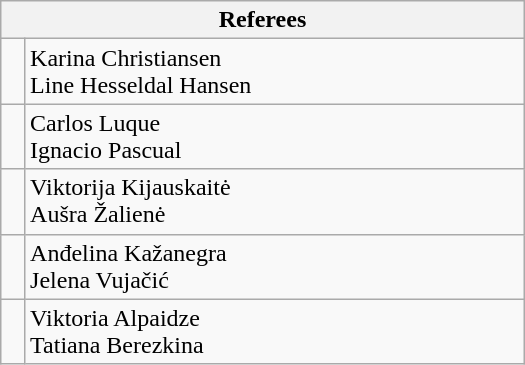<table class="wikitable" style="width: 350px;">
<tr>
<th colspan="2">Referees</th>
</tr>
<tr>
<td></td>
<td>Karina Christiansen<br>Line Hesseldal Hansen</td>
</tr>
<tr>
<td></td>
<td>Carlos Luque<br>Ignacio Pascual</td>
</tr>
<tr>
<td></td>
<td>Viktorija Kijauskaitė<br>Aušra Žalienė</td>
</tr>
<tr>
<td></td>
<td>Anđelina Kažanegra<br>Jelena Vujačić</td>
</tr>
<tr>
<td></td>
<td>Viktoria Alpaidze<br>Tatiana Berezkina</td>
</tr>
</table>
